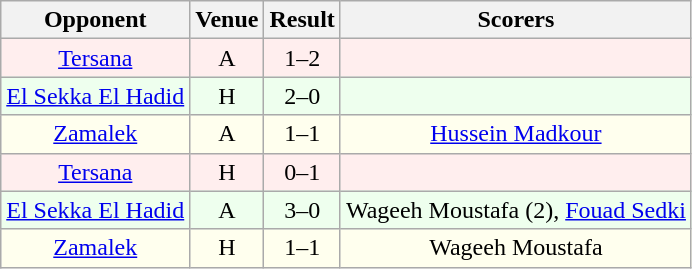<table class="wikitable sortable" style="font-size:100%; text-align:center">
<tr>
<th>Opponent</th>
<th>Venue</th>
<th>Result</th>
<th>Scorers</th>
</tr>
<tr bgcolor = "#FFEEEE">
<td><a href='#'>Tersana</a></td>
<td>A</td>
<td>1–2</td>
<td></td>
</tr>
<tr bgcolor = "#EEFFEE">
<td><a href='#'>El Sekka El Hadid</a></td>
<td>H</td>
<td>2–0</td>
<td></td>
</tr>
<tr bgcolor = "#FFFFEE">
<td><a href='#'>Zamalek</a></td>
<td>A</td>
<td>1–1</td>
<td> <a href='#'>Hussein Madkour</a></td>
</tr>
<tr bgcolor = "#FFEEEE">
<td><a href='#'>Tersana</a></td>
<td>H</td>
<td>0–1</td>
<td></td>
</tr>
<tr bgcolor = "#EEFFEE">
<td><a href='#'>El Sekka El Hadid</a></td>
<td>A</td>
<td>3–0</td>
<td>Wageeh Moustafa (2), <a href='#'>Fouad Sedki</a></td>
</tr>
<tr bgcolor = "#FFFFEE">
<td><a href='#'>Zamalek</a></td>
<td>H</td>
<td>1–1</td>
<td>Wageeh Moustafa</td>
</tr>
</table>
